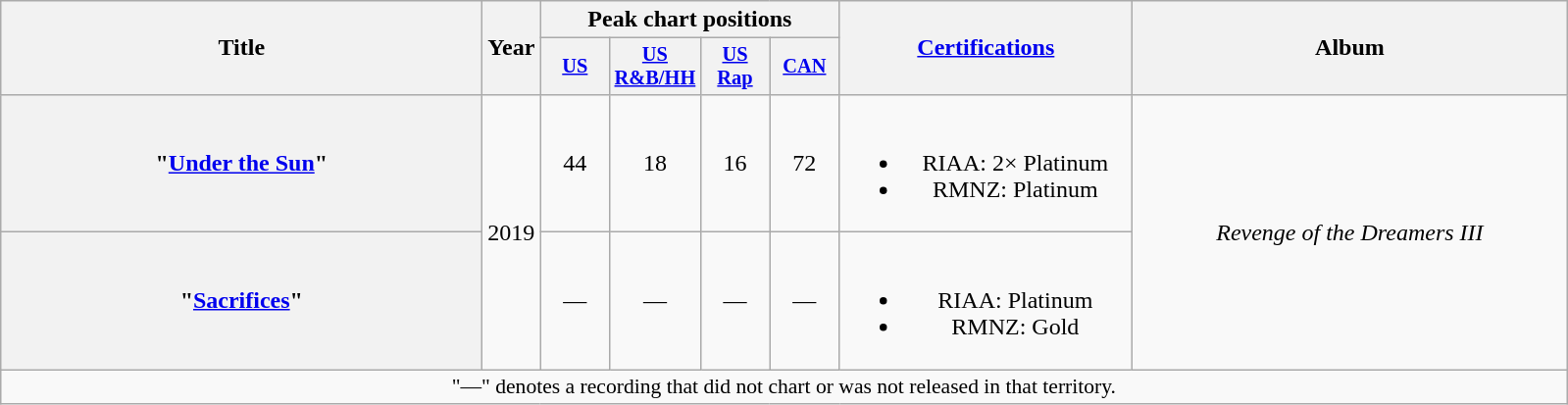<table class="wikitable plainrowheaders" style="text-align:center;">
<tr>
<th scope="col" rowspan="2" style="width:20em;">Title</th>
<th scope="col" rowspan="2" style="width:1em;">Year</th>
<th scope="col" colspan="4">Peak chart positions</th>
<th scope="col" rowspan="2" style="width:12em;"><a href='#'>Certifications</a></th>
<th scope="col" rowspan="2" style="width:18em;">Album</th>
</tr>
<tr>
<th scope="col" style="width:3em;font-size:85%;"><a href='#'>US</a></th>
<th scope="col" style="width:3em;font-size:85%;"><a href='#'>US<br>R&B/HH</a></th>
<th scope="col" style="width:3em;font-size:85%;"><a href='#'>US<br>Rap</a></th>
<th scope="col" style="width:3em;font-size:85%;"><a href='#'>CAN</a></th>
</tr>
<tr>
<th scope="row">"<a href='#'>Under the Sun</a>"<br></th>
<td rowspan=2>2019</td>
<td>44</td>
<td>18</td>
<td>16</td>
<td>72</td>
<td><br><ul><li>RIAA: 2× Platinum</li><li>RMNZ: Platinum</li></ul></td>
<td rowspan=2><em>Revenge of the Dreamers III</em></td>
</tr>
<tr>
<th scope="row">"<a href='#'>Sacrifices</a>"<br></th>
<td>—</td>
<td>—</td>
<td>—</td>
<td>—</td>
<td><br><ul><li>RIAA: Platinum</li><li>RMNZ: Gold</li></ul></td>
</tr>
<tr>
<td colspan="14" style="font-size:90%">"—" denotes a recording that did not chart or was not released in that territory.</td>
</tr>
</table>
